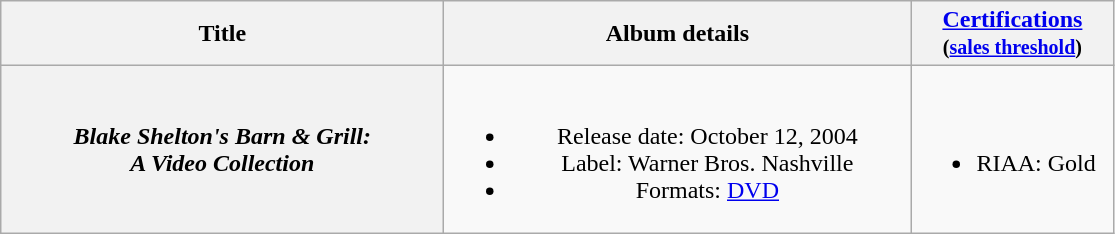<table class="wikitable plainrowheaders" style="text-align:center;">
<tr>
<th style="width:18em;">Title</th>
<th style="width:19em;">Album details</th>
<th style="width:8em;"><a href='#'>Certifications</a><br><small>(<a href='#'>sales threshold</a>)</small></th>
</tr>
<tr>
<th scope="row"><em>Blake Shelton's Barn & Grill:<br>A Video Collection</em></th>
<td><br><ul><li>Release date: October 12, 2004</li><li>Label: Warner Bros. Nashville</li><li>Formats: <a href='#'>DVD</a></li></ul></td>
<td align="left"><br><ul><li>RIAA: Gold</li></ul></td>
</tr>
</table>
